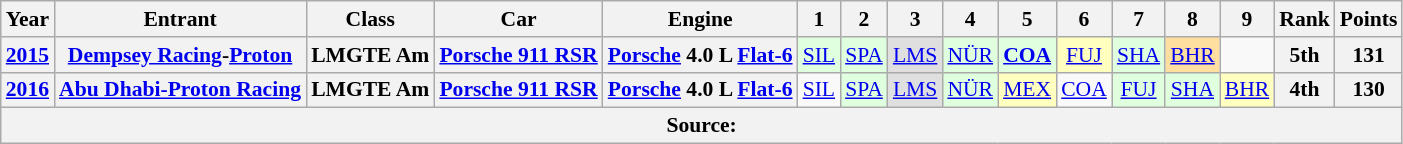<table class="wikitable" style="text-align:center; font-size:90%">
<tr>
<th>Year</th>
<th>Entrant</th>
<th>Class</th>
<th>Car</th>
<th>Engine</th>
<th>1</th>
<th>2</th>
<th>3</th>
<th>4</th>
<th>5</th>
<th>6</th>
<th>7</th>
<th>8</th>
<th>9</th>
<th>Rank</th>
<th>Points</th>
</tr>
<tr>
<th><a href='#'>2015</a></th>
<th><a href='#'>Dempsey Racing</a>-<a href='#'>Proton</a></th>
<th>LMGTE Am</th>
<th><a href='#'>Porsche 911 RSR</a></th>
<th><a href='#'>Porsche</a> 4.0 L <a href='#'>Flat-6</a></th>
<td style="background:#DFFFDF;"><a href='#'>SIL</a><br></td>
<td style="background:#DFFFDF;"><a href='#'>SPA</a><br></td>
<td style="background:#DFDFDF;"><a href='#'>LMS</a><br></td>
<td style="background:#DFFFDF;"><a href='#'>NÜR</a><br></td>
<td style="background:#DFFFDF;"><strong><a href='#'>COA</a></strong><br></td>
<td style="background:#FFFFBF;"><a href='#'>FUJ</a><br></td>
<td style="background:#DFFFDF;"><a href='#'>SHA</a><br></td>
<td style="background:#FFDF9F;"><a href='#'>BHR</a><br></td>
<td></td>
<th>5th</th>
<th>131</th>
</tr>
<tr>
<th><a href='#'>2016</a></th>
<th><a href='#'>Abu Dhabi-Proton Racing</a></th>
<th>LMGTE Am</th>
<th><a href='#'>Porsche 911 RSR</a></th>
<th><a href='#'>Porsche</a> 4.0 L <a href='#'>Flat-6</a></th>
<td><a href='#'>SIL</a></td>
<td style="background:#DFFFDF;"><a href='#'>SPA</a> <br></td>
<td style="background:#DFDFDF;"><a href='#'>LMS</a> <br></td>
<td style="background:#DFFFDF;"><a href='#'>NÜR</a> <br></td>
<td style="background:#FFFFBF;"><a href='#'>MEX</a> <br></td>
<td><a href='#'>COA</a></td>
<td style="background:#DFFFDF;"><a href='#'>FUJ</a> <br></td>
<td style="background:#DFFFDF;"><a href='#'>SHA</a> <br></td>
<td style="background:#FFFFBF;"><a href='#'>BHR</a> <br></td>
<th>4th</th>
<th>130</th>
</tr>
<tr>
<th colspan="16">Source:</th>
</tr>
</table>
